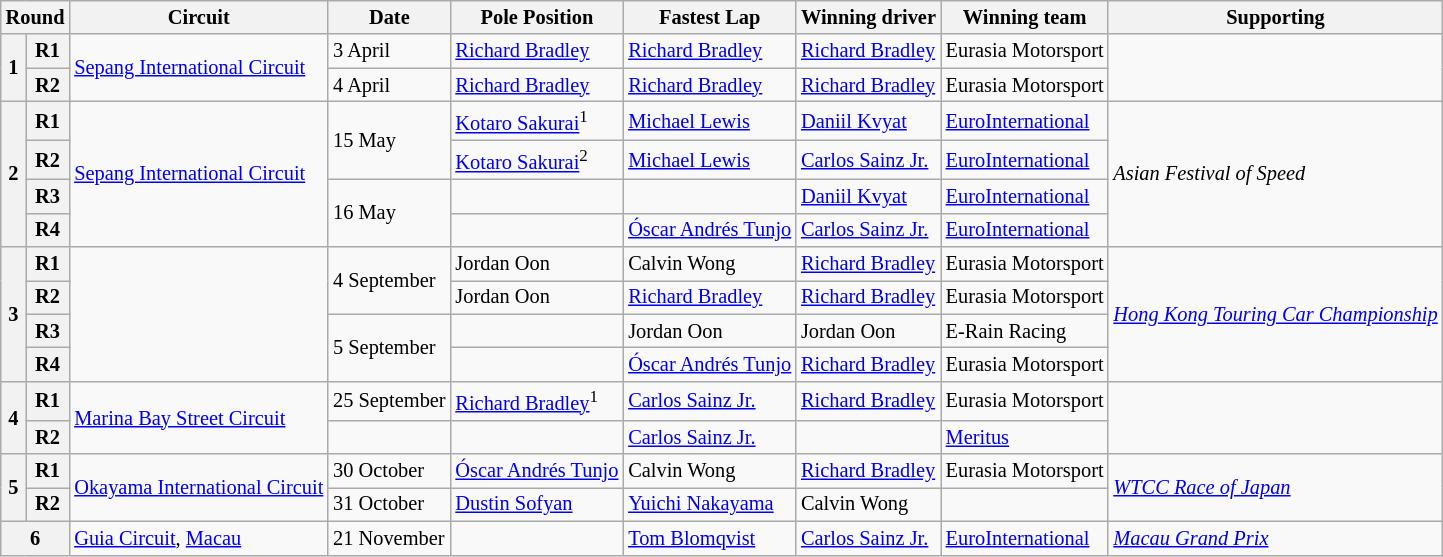<table class="wikitable" style="font-size: 85%;">
<tr>
<th colspan=2>Round</th>
<th>Circuit</th>
<th>Date</th>
<th>Pole Position</th>
<th>Fastest Lap</th>
<th>Winning driver</th>
<th>Winning team</th>
<th>Supporting</th>
</tr>
<tr>
<th rowspan=2>1</th>
<th>R1</th>
<td rowspan=2> <a href='#'>Sepang International Circuit</a></td>
<td>3 April</td>
<td> <a href='#'>Richard Bradley</a></td>
<td> <a href='#'>Richard Bradley</a></td>
<td> <a href='#'>Richard Bradley</a></td>
<td> Eurasia Motorsport</td>
<td rowspan=2></td>
</tr>
<tr>
<th>R2</th>
<td>4 April</td>
<td> <a href='#'>Richard Bradley</a></td>
<td> <a href='#'>Richard Bradley</a></td>
<td> <a href='#'>Richard Bradley</a></td>
<td> Eurasia Motorsport</td>
</tr>
<tr>
<th rowspan=4>2</th>
<th>R1</th>
<td rowspan=4> <a href='#'>Sepang International Circuit</a></td>
<td rowspan=2>15 May</td>
<td> <a href='#'>Kotaro Sakurai</a><sup>1</sup></td>
<td> <a href='#'>Michael Lewis</a></td>
<td> <a href='#'>Daniil Kvyat</a></td>
<td> <a href='#'>EuroInternational</a></td>
<td rowspan=4><em>Asian Festival of Speed</em></td>
</tr>
<tr>
<th>R2</th>
<td> <a href='#'>Kotaro Sakurai</a><sup>2</sup></td>
<td> <a href='#'>Michael Lewis</a></td>
<td> <a href='#'>Carlos Sainz Jr.</a></td>
<td> <a href='#'>EuroInternational</a></td>
</tr>
<tr>
<th>R3</th>
<td rowspan=2>16 May</td>
<td></td>
<td></td>
<td> <a href='#'>Daniil Kvyat</a></td>
<td> <a href='#'>EuroInternational</a></td>
</tr>
<tr>
<th>R4</th>
<td></td>
<td> <a href='#'>Óscar Andrés Tunjo</a></td>
<td> <a href='#'>Carlos Sainz Jr.</a></td>
<td> <a href='#'>EuroInternational</a></td>
</tr>
<tr>
<th rowspan=4>3</th>
<th>R1</th>
<td rowspan=4></td>
<td rowspan=2>4 September</td>
<td> Jordan Oon</td>
<td> Calvin Wong</td>
<td> <a href='#'>Richard Bradley</a></td>
<td> Eurasia Motorsport</td>
<td rowspan=4 nowrap><em><a href='#'>Hong Kong Touring Car Championship</a></em></td>
</tr>
<tr>
<th>R2</th>
<td> Jordan Oon</td>
<td> <a href='#'>Richard Bradley</a></td>
<td> <a href='#'>Richard Bradley</a></td>
<td> Eurasia Motorsport</td>
</tr>
<tr>
<th>R3</th>
<td rowspan=2>5 September</td>
<td></td>
<td> Jordan Oon</td>
<td> Jordan Oon</td>
<td> E-Rain Racing</td>
</tr>
<tr>
<th>R4</th>
<td></td>
<td> <a href='#'>Óscar Andrés Tunjo</a></td>
<td> <a href='#'>Richard Bradley</a></td>
<td> Eurasia Motorsport</td>
</tr>
<tr>
<th rowspan=2>4</th>
<th>R1</th>
<td rowspan=2> <a href='#'>Marina Bay Street Circuit</a></td>
<td>25 September</td>
<td> <a href='#'>Richard Bradley</a><sup>1</sup></td>
<td> <a href='#'>Carlos Sainz Jr.</a></td>
<td> <a href='#'>Richard Bradley</a></td>
<td> Eurasia Motorsport</td>
<td rowspan=2><em></em></td>
</tr>
<tr>
<th>R2</th>
<td></td>
<td></td>
<td> <a href='#'>Carlos Sainz Jr.</a></td>
<td></td>
<td> <a href='#'>Meritus</a></td>
</tr>
<tr>
<th rowspan=2>5</th>
<th>R1</th>
<td rowspan=2> <a href='#'>Okayama International Circuit</a></td>
<td>30 October</td>
<td> <a href='#'>Óscar Andrés Tunjo</a></td>
<td> Calvin Wong</td>
<td> <a href='#'>Richard Bradley</a></td>
<td> Eurasia Motorsport</td>
<td rowspan=2><em><a href='#'>WTCC Race of Japan</a></em></td>
</tr>
<tr>
<th>R2</th>
<td>31 October</td>
<td> <a href='#'>Dustin Sofyan</a></td>
<td> <a href='#'>Yuichi Nakayama</a></td>
<td> Calvin Wong</td>
<td></td>
</tr>
<tr>
<th colspan=2>6</th>
<td> <a href='#'>Guia Circuit</a>, <a href='#'>Macau</a></td>
<td>21 November</td>
<td></td>
<td> <a href='#'>Tom Blomqvist</a></td>
<td> <a href='#'>Carlos Sainz Jr.</a></td>
<td> <a href='#'>EuroInternational</a></td>
<td><em><a href='#'>Macau Grand Prix</a></em></td>
</tr>
</table>
